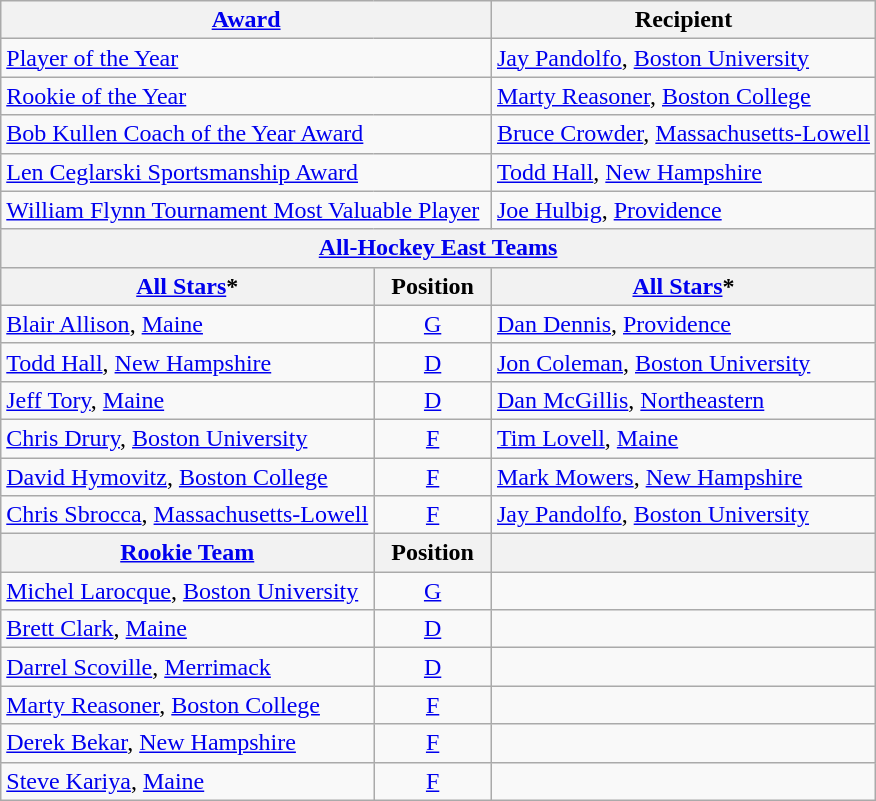<table class="wikitable">
<tr>
<th colspan=2><a href='#'>Award</a></th>
<th>Recipient</th>
</tr>
<tr>
<td colspan=2><a href='#'>Player of the Year</a></td>
<td><a href='#'>Jay Pandolfo</a>, <a href='#'>Boston University</a></td>
</tr>
<tr>
<td colspan=2><a href='#'>Rookie of the Year</a></td>
<td><a href='#'>Marty Reasoner</a>, <a href='#'>Boston College</a></td>
</tr>
<tr>
<td colspan=2><a href='#'>Bob Kullen Coach of the Year Award</a></td>
<td><a href='#'>Bruce Crowder</a>, <a href='#'>Massachusetts-Lowell</a></td>
</tr>
<tr>
<td colspan=2><a href='#'>Len Ceglarski Sportsmanship Award</a></td>
<td><a href='#'>Todd Hall</a>, <a href='#'>New Hampshire</a></td>
</tr>
<tr>
<td colspan=2><a href='#'>William Flynn Tournament Most Valuable Player</a></td>
<td><a href='#'>Joe Hulbig</a>, <a href='#'>Providence</a></td>
</tr>
<tr>
<th colspan=3><a href='#'>All-Hockey East Teams</a></th>
</tr>
<tr>
<th><a href='#'>All Stars</a>*</th>
<th>  Position  </th>
<th><a href='#'>All Stars</a>*</th>
</tr>
<tr>
<td><a href='#'>Blair Allison</a>, <a href='#'>Maine</a></td>
<td align=center><a href='#'>G</a></td>
<td><a href='#'>Dan Dennis</a>, <a href='#'>Providence</a></td>
</tr>
<tr>
<td><a href='#'>Todd Hall</a>, <a href='#'>New Hampshire</a></td>
<td align=center><a href='#'>D</a></td>
<td><a href='#'>Jon Coleman</a>, <a href='#'>Boston University</a></td>
</tr>
<tr>
<td><a href='#'>Jeff Tory</a>, <a href='#'>Maine</a></td>
<td align=center><a href='#'>D</a></td>
<td><a href='#'>Dan McGillis</a>, <a href='#'>Northeastern</a></td>
</tr>
<tr>
<td><a href='#'>Chris Drury</a>, <a href='#'>Boston University</a></td>
<td align=center><a href='#'>F</a></td>
<td><a href='#'>Tim Lovell</a>, <a href='#'>Maine</a></td>
</tr>
<tr>
<td><a href='#'>David Hymovitz</a>, <a href='#'>Boston College</a></td>
<td align=center><a href='#'>F</a></td>
<td><a href='#'>Mark Mowers</a>, <a href='#'>New Hampshire</a></td>
</tr>
<tr>
<td><a href='#'>Chris Sbrocca</a>, <a href='#'>Massachusetts-Lowell</a></td>
<td align=center><a href='#'>F</a></td>
<td><a href='#'>Jay Pandolfo</a>, <a href='#'>Boston University</a></td>
</tr>
<tr>
<th><a href='#'>Rookie Team</a></th>
<th>  Position  </th>
<th></th>
</tr>
<tr>
<td><a href='#'>Michel Larocque</a>, <a href='#'>Boston University</a></td>
<td align=center><a href='#'>G</a></td>
<td></td>
</tr>
<tr>
<td><a href='#'>Brett Clark</a>, <a href='#'>Maine</a></td>
<td align=center><a href='#'>D</a></td>
<td></td>
</tr>
<tr>
<td><a href='#'>Darrel Scoville</a>, <a href='#'>Merrimack</a></td>
<td align=center><a href='#'>D</a></td>
<td></td>
</tr>
<tr>
<td><a href='#'>Marty Reasoner</a>, <a href='#'>Boston College</a></td>
<td align=center><a href='#'>F</a></td>
<td></td>
</tr>
<tr>
<td><a href='#'>Derek Bekar</a>, <a href='#'>New Hampshire</a></td>
<td align=center><a href='#'>F</a></td>
<td></td>
</tr>
<tr>
<td><a href='#'>Steve Kariya</a>, <a href='#'>Maine</a></td>
<td align=center><a href='#'>F</a></td>
<td></td>
</tr>
</table>
